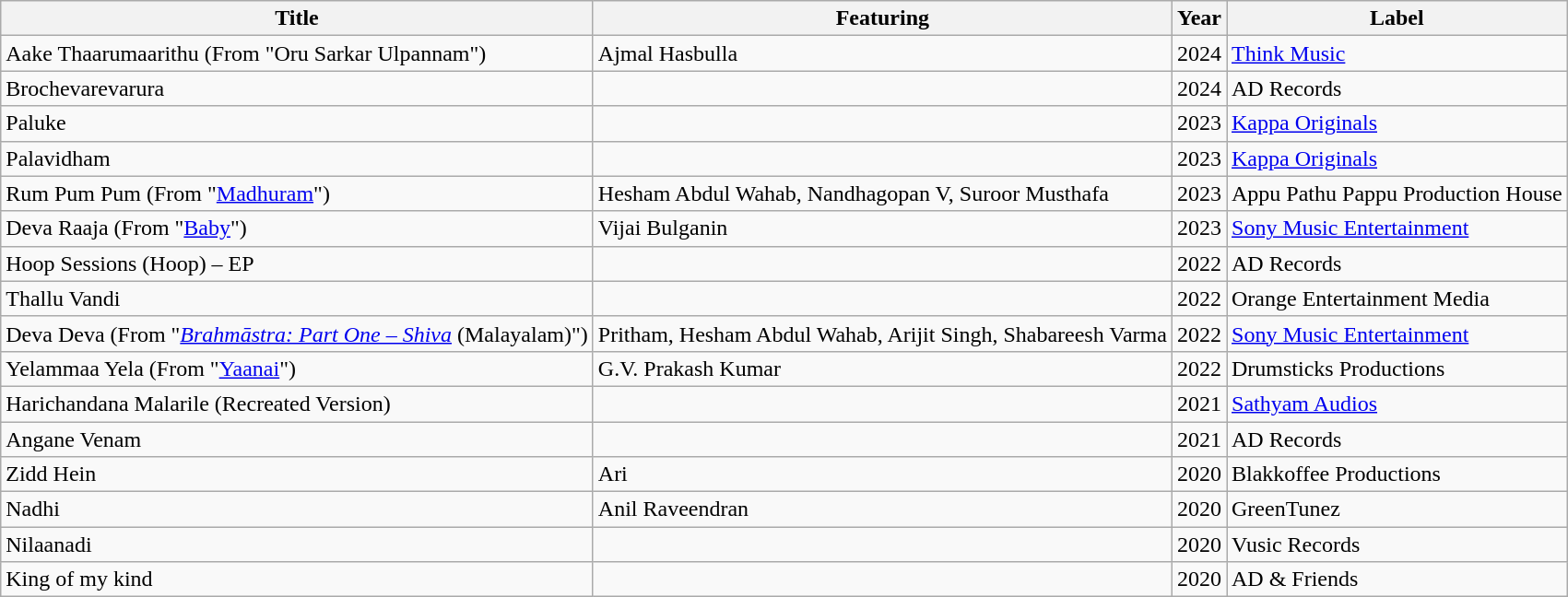<table class="wikitable">
<tr>
<th>Title</th>
<th>Featuring</th>
<th>Year</th>
<th>Label</th>
</tr>
<tr>
<td>Aake Thaarumaarithu (From "Oru Sarkar Ulpannam")</td>
<td>Ajmal Hasbulla</td>
<td>2024</td>
<td><a href='#'>Think Music</a></td>
</tr>
<tr>
<td>Brochevarevarura</td>
<td></td>
<td>2024</td>
<td>AD Records</td>
</tr>
<tr>
<td>Paluke</td>
<td></td>
<td>2023</td>
<td><a href='#'>Kappa Originals</a></td>
</tr>
<tr>
<td>Palavidham</td>
<td></td>
<td>2023</td>
<td><a href='#'>Kappa Originals</a></td>
</tr>
<tr>
<td>Rum Pum Pum (From "<a href='#'>Madhuram</a>")</td>
<td>Hesham Abdul Wahab, Nandhagopan V, Suroor Musthafa</td>
<td>2023</td>
<td>Appu Pathu Pappu Production House</td>
</tr>
<tr>
<td>Deva Raaja (From "<a href='#'>Baby</a>")</td>
<td>Vijai Bulganin</td>
<td>2023</td>
<td><a href='#'>Sony Music Entertainment</a></td>
</tr>
<tr>
<td>Hoop Sessions (Hoop) – EP</td>
<td></td>
<td>2022</td>
<td>AD Records</td>
</tr>
<tr>
<td>Thallu Vandi</td>
<td></td>
<td>2022</td>
<td>Orange Entertainment Media</td>
</tr>
<tr>
<td>Deva Deva (From "<em><a href='#'>Brahmāstra: Part One – Shiva</a></em> (Malayalam)")</td>
<td>Pritham, Hesham Abdul Wahab, Arijit Singh, Shabareesh Varma</td>
<td>2022</td>
<td><a href='#'>Sony Music Entertainment</a></td>
</tr>
<tr>
<td>Yelammaa Yela (From "<a href='#'>Yaanai</a>")</td>
<td>G.V. Prakash Kumar</td>
<td>2022</td>
<td>Drumsticks Productions</td>
</tr>
<tr>
<td>Harichandana Malarile (Recreated Version)</td>
<td></td>
<td>2021</td>
<td><a href='#'>Sathyam Audios</a></td>
</tr>
<tr>
<td>Angane Venam</td>
<td></td>
<td>2021</td>
<td>AD Records</td>
</tr>
<tr>
<td>Zidd Hein</td>
<td>Ari</td>
<td>2020</td>
<td>Blakkoffee Productions</td>
</tr>
<tr>
<td>Nadhi</td>
<td>Anil Raveendran</td>
<td>2020</td>
<td>GreenTunez</td>
</tr>
<tr>
<td>Nilaanadi</td>
<td></td>
<td>2020</td>
<td>Vusic Records</td>
</tr>
<tr>
<td>King of my kind</td>
<td></td>
<td>2020</td>
<td>AD & Friends</td>
</tr>
</table>
